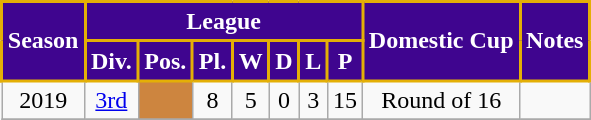<table class="wikitable">
<tr style="background:#d92121;">
<th rowspan="2" ! style="background:#3F058F; color:#FFFFFF; border:2px solid #E4AF06;" scope="col">Season</th>
<th colspan="7" ! style="background:#3F058F; color:#FFFFFF; border:2px solid #E4AF06;" scope="col">League</th>
<th rowspan="2" ! style="background:#3F058F; color:#FFFFFF; border:2px solid #E4AF06;" scope="col">Domestic Cup</th>
<th rowspan="2" ! style="background:#3F058F; color:#FFFFFF; border:2px solid #E4AF06;" scope="col">Notes</th>
</tr>
<tr>
<th style="background:#3F058F; color:#FFFFFF;border:2px solid #E4AF06;" scope="col">Div.</th>
<th style="background:#3F058F; color:#FFFFFF;border:2px solid #E4AF06;" scope="col">Pos.</th>
<th style="background:#3F058F; color:#FFFFFF;border:2px solid #E4AF06;" scope="col">Pl.</th>
<th style="background:#3F058F; color:#FFFFFF;border:2px solid #E4AF06;" scope="col">W</th>
<th style="background:#3F058F; color:#FFFFFF;border:2px solid #E4AF06;" scope="col">D</th>
<th style="background:#3F058F; color:#FFFFFF;border:2px solid #E4AF06;" scope="col">L</th>
<th style="background:#3F058F; color:#FFFFFF;border:2px solid #E4AF06;" scope="col">P</th>
</tr>
<tr>
<td align=center>2019</td>
<td align=center><a href='#'>3rd</a></td>
<td bgcolor="#CD853F"></td>
<td align=center>8</td>
<td align=center>5</td>
<td align=center>0</td>
<td align=center>3</td>
<td align=center>15</td>
<td align=center>Round of 16</td>
<td align=center></td>
</tr>
<tr>
</tr>
</table>
